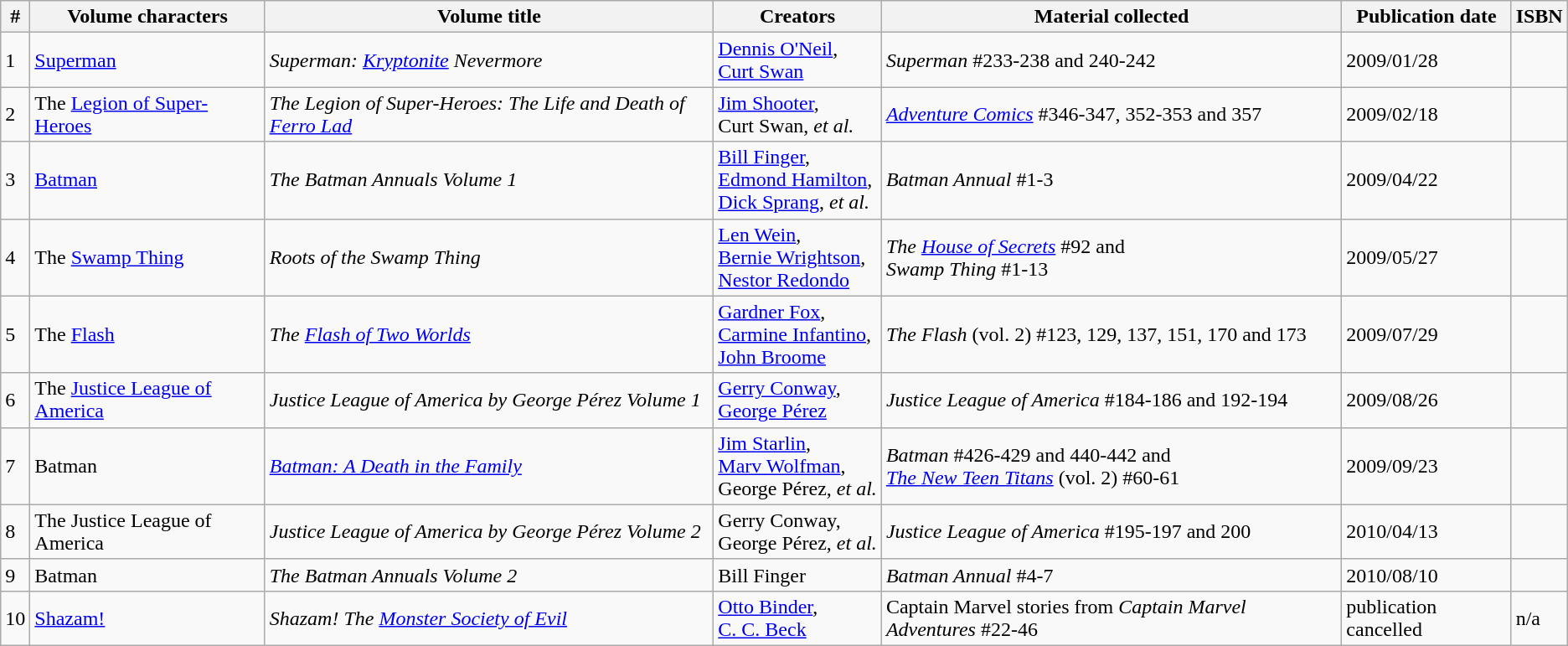<table class="wikitable sortable">
<tr>
<th>#</th>
<th>Volume characters</th>
<th>Volume title</th>
<th class="unsortable">Creators</th>
<th class="unsortable">Material collected</th>
<th>Publication date</th>
<th class="unsortable">ISBN</th>
</tr>
<tr>
<td>1</td>
<td><a href='#'>Superman</a></td>
<td><em>Superman: <a href='#'>Kryptonite</a> Nevermore</em></td>
<td><a href='#'>Dennis O'Neil</a>,<br><a href='#'>Curt Swan</a></td>
<td><em>Superman</em> #233-238 and 240-242</td>
<td>2009/01/28</td>
<td></td>
</tr>
<tr>
<td>2</td>
<td>The <a href='#'>Legion of Super-Heroes</a></td>
<td><em>The Legion of Super-Heroes: The Life and Death of <a href='#'>Ferro Lad</a></em></td>
<td><a href='#'>Jim Shooter</a>,<br>Curt Swan, <em>et al.</em></td>
<td><em><a href='#'>Adventure Comics</a></em> #346-347, 352-353 and 357</td>
<td>2009/02/18</td>
<td></td>
</tr>
<tr>
<td>3</td>
<td><a href='#'>Batman</a></td>
<td><em>The Batman Annuals Volume 1</em></td>
<td><a href='#'>Bill Finger</a>,<br><a href='#'>Edmond Hamilton</a>,<br><a href='#'>Dick Sprang</a>, <em>et al.</em></td>
<td><em>Batman Annual</em> #1-3</td>
<td>2009/04/22</td>
<td></td>
</tr>
<tr>
<td>4</td>
<td>The <a href='#'>Swamp Thing</a></td>
<td><em>Roots of the Swamp Thing</em></td>
<td><a href='#'>Len Wein</a>,<br><a href='#'>Bernie Wrightson</a>,<br><a href='#'>Nestor Redondo</a></td>
<td><em>The <a href='#'>House of Secrets</a></em> #92 and<br><em>Swamp Thing</em> #1-13</td>
<td>2009/05/27</td>
<td></td>
</tr>
<tr>
<td>5</td>
<td>The <a href='#'>Flash</a></td>
<td><em>The <a href='#'>Flash of Two Worlds</a></em></td>
<td><a href='#'>Gardner Fox</a>,<br><a href='#'>Carmine Infantino</a>,<br><a href='#'>John Broome</a></td>
<td><em>The Flash</em> (vol. 2) #123, 129, 137, 151, 170 and 173</td>
<td>2009/07/29</td>
<td></td>
</tr>
<tr>
<td>6</td>
<td>The <a href='#'>Justice League of America</a></td>
<td><em>Justice League of America by George Pérez Volume 1</em></td>
<td><a href='#'>Gerry Conway</a>,<br><a href='#'>George Pérez</a></td>
<td><em>Justice League of America</em> #184-186 and 192-194</td>
<td>2009/08/26</td>
<td></td>
</tr>
<tr>
<td>7</td>
<td>Batman</td>
<td><em><a href='#'>Batman: A Death in the Family</a></em></td>
<td><a href='#'>Jim Starlin</a>,<br><a href='#'>Marv Wolfman</a>,<br>George Pérez, <em>et al.</em></td>
<td><em>Batman</em> #426-429 and 440-442 and<br><em><a href='#'>The New Teen Titans</a></em> (vol. 2) #60-61</td>
<td>2009/09/23</td>
<td></td>
</tr>
<tr>
<td>8</td>
<td>The Justice League of America</td>
<td><em>Justice League of America by George Pérez Volume 2</em></td>
<td style=white-space:nowrap>Gerry Conway,<br>George Pérez, <em>et al.</em></td>
<td><em>Justice League of America</em> #195-197 and 200</td>
<td>2010/04/13</td>
<td style=white-space:nowrap></td>
</tr>
<tr>
<td>9</td>
<td>Batman</td>
<td><em>The Batman Annuals Volume 2</em></td>
<td>Bill Finger</td>
<td><em>Batman Annual</em> #4-7</td>
<td>2010/08/10</td>
<td></td>
</tr>
<tr>
<td>10</td>
<td><a href='#'>Shazam!</a></td>
<td><em>Shazam! The <a href='#'>Monster Society of Evil</a></em></td>
<td><a href='#'>Otto Binder</a>,<br><a href='#'>C. C. Beck</a></td>
<td>Captain Marvel stories from <em>Captain Marvel Adventures</em> #22-46</td>
<td>publication cancelled</td>
<td>n/a</td>
</tr>
</table>
